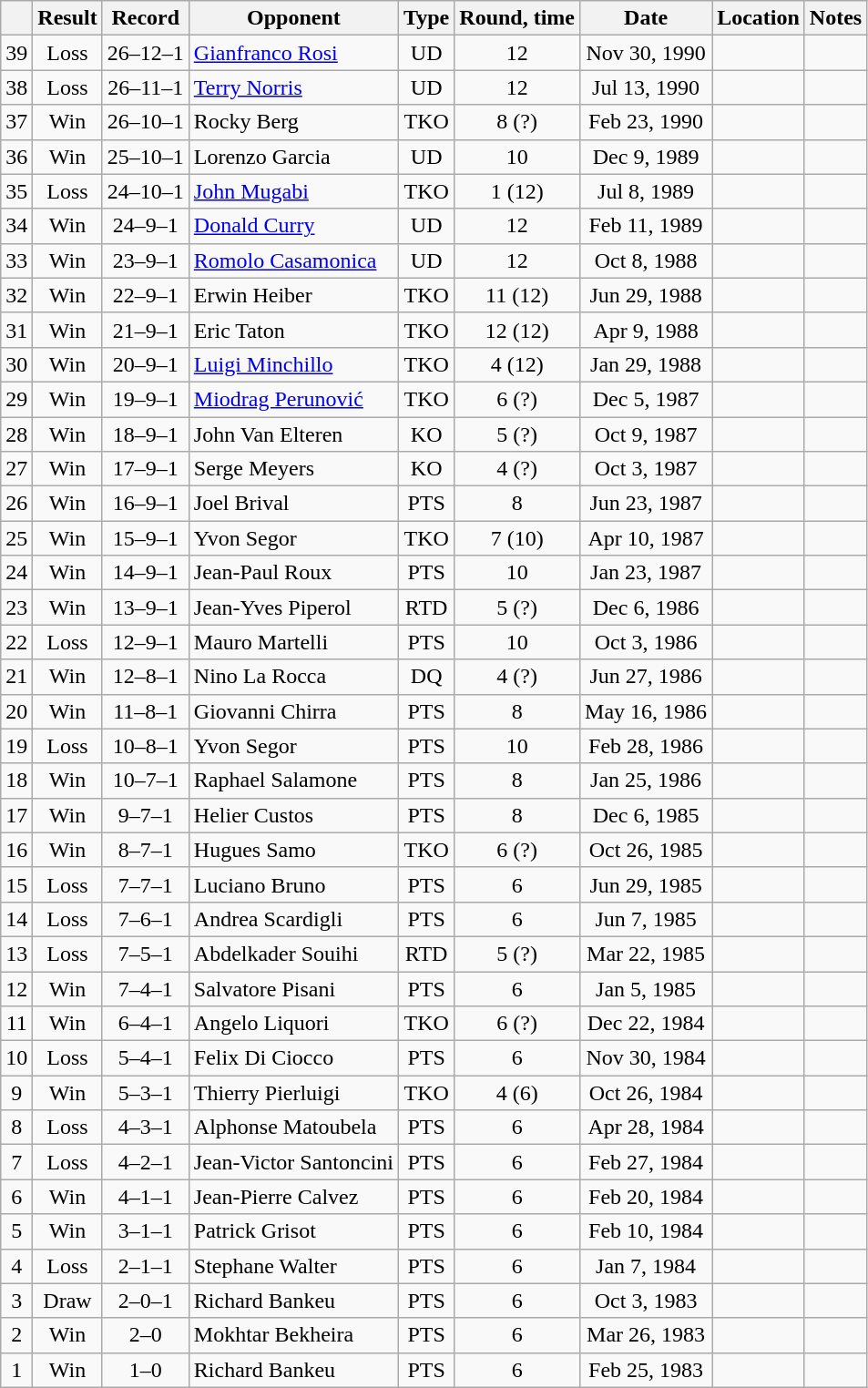<table class=wikitable style=text-align:center>
<tr>
<th></th>
<th>Result</th>
<th>Record</th>
<th>Opponent</th>
<th>Type</th>
<th>Round, time</th>
<th>Date</th>
<th>Location</th>
<th>Notes</th>
</tr>
<tr>
<td>39</td>
<td>Loss</td>
<td>26–12–1</td>
<td align=left><a href='#'>Gianfranco Rosi</a></td>
<td>UD</td>
<td>12</td>
<td>Nov 30, 1990</td>
<td align=left></td>
<td align=left></td>
</tr>
<tr>
<td>38</td>
<td>Loss</td>
<td>26–11–1</td>
<td align=left><a href='#'>Terry Norris</a></td>
<td>UD</td>
<td>12</td>
<td>Jul 13, 1990</td>
<td align=left></td>
<td align=left></td>
</tr>
<tr>
<td>37</td>
<td>Win</td>
<td>26–10–1</td>
<td align=left>Rocky Berg</td>
<td>TKO</td>
<td>8 (?)</td>
<td>Feb 23, 1990</td>
<td align=left></td>
<td align=left></td>
</tr>
<tr>
<td>36</td>
<td>Win</td>
<td>25–10–1</td>
<td align=left>Lorenzo Garcia</td>
<td>UD</td>
<td>10</td>
<td>Dec 9, 1989</td>
<td align=left></td>
<td align=left></td>
</tr>
<tr>
<td>35</td>
<td>Loss</td>
<td>24–10–1</td>
<td align=left><a href='#'>John Mugabi</a></td>
<td>TKO</td>
<td>1 (12)</td>
<td>Jul 8, 1989</td>
<td align=left></td>
<td align=left></td>
</tr>
<tr>
<td>34</td>
<td>Win</td>
<td>24–9–1</td>
<td align=left><a href='#'>Donald Curry</a></td>
<td>UD</td>
<td>12</td>
<td>Feb 11, 1989</td>
<td align=left></td>
<td align=left></td>
</tr>
<tr>
<td>33</td>
<td>Win</td>
<td>23–9–1</td>
<td align=left><a href='#'>Romolo Casamonica</a></td>
<td>UD</td>
<td>12</td>
<td>Oct 8, 1988</td>
<td align=left></td>
<td align=left></td>
</tr>
<tr>
<td>32</td>
<td>Win</td>
<td>22–9–1</td>
<td align=left>Erwin Heiber</td>
<td>TKO</td>
<td>11 (12)</td>
<td>Jun 29, 1988</td>
<td align=left></td>
<td align=left></td>
</tr>
<tr>
<td>31</td>
<td>Win</td>
<td>21–9–1</td>
<td align=left>Eric Taton</td>
<td>TKO</td>
<td>12 (12)</td>
<td>Apr 9, 1988</td>
<td align=left></td>
<td align=left></td>
</tr>
<tr>
<td>30</td>
<td>Win</td>
<td>20–9–1</td>
<td align=left><a href='#'>Luigi Minchillo</a></td>
<td>TKO</td>
<td>4 (12)</td>
<td>Jan 29, 1988</td>
<td align=left></td>
<td align=left></td>
</tr>
<tr>
<td>29</td>
<td>Win</td>
<td>19–9–1</td>
<td align=left><a href='#'>Miodrag Perunović</a></td>
<td>TKO</td>
<td>6 (?)</td>
<td>Dec 5, 1987</td>
<td align=left></td>
<td align=left></td>
</tr>
<tr>
<td>28</td>
<td>Win</td>
<td>18–9–1</td>
<td align=left>John Van Elteren</td>
<td>KO</td>
<td>5 (?)</td>
<td>Oct 9, 1987</td>
<td align=left></td>
<td align=left></td>
</tr>
<tr>
<td>27</td>
<td>Win</td>
<td>17–9–1</td>
<td align=left>Serge Meyers</td>
<td>KO</td>
<td>4 (?)</td>
<td>Oct 3, 1987</td>
<td align=left></td>
<td align=left></td>
</tr>
<tr>
<td>26</td>
<td>Win</td>
<td>16–9–1</td>
<td align=left>Joel Brival</td>
<td>PTS</td>
<td>8</td>
<td>Jun 23, 1987</td>
<td align=left></td>
<td align=left></td>
</tr>
<tr>
<td>25</td>
<td>Win</td>
<td>15–9–1</td>
<td align=left>Yvon Segor</td>
<td>TKO</td>
<td>7 (10)</td>
<td>Apr 10, 1987</td>
<td align=left></td>
<td align=left></td>
</tr>
<tr>
<td>24</td>
<td>Win</td>
<td>14–9–1</td>
<td align=left>Jean-Paul Roux</td>
<td>PTS</td>
<td>10</td>
<td>Jan 23, 1987</td>
<td align=left></td>
<td align=left></td>
</tr>
<tr>
<td>23</td>
<td>Win</td>
<td>13–9–1</td>
<td align=left>Jean-Yves Piperol</td>
<td>RTD</td>
<td>5 (?)</td>
<td>Dec 6, 1986</td>
<td align=left></td>
<td align=left></td>
</tr>
<tr>
<td>22</td>
<td>Loss</td>
<td>12–9–1</td>
<td align=left>Mauro Martelli</td>
<td>PTS</td>
<td>10</td>
<td>Oct 3, 1986</td>
<td align=left></td>
<td align=left></td>
</tr>
<tr>
<td>21</td>
<td>Win</td>
<td>12–8–1</td>
<td align=left>Nino La Rocca</td>
<td>DQ</td>
<td>4 (?)</td>
<td>Jun 27, 1986</td>
<td align=left></td>
<td align=left></td>
</tr>
<tr>
<td>20</td>
<td>Win</td>
<td>11–8–1</td>
<td align=left>Giovanni Chirra</td>
<td>PTS</td>
<td>8</td>
<td>May 16, 1986</td>
<td align=left></td>
<td align=left></td>
</tr>
<tr>
<td>19</td>
<td>Loss</td>
<td>10–8–1</td>
<td align=left>Yvon Segor</td>
<td>PTS</td>
<td>10</td>
<td>Feb 28, 1986</td>
<td align=left></td>
<td align=left></td>
</tr>
<tr>
<td>18</td>
<td>Win</td>
<td>10–7–1</td>
<td align=left>Raphael Salamone</td>
<td>PTS</td>
<td>8</td>
<td>Jan 25, 1986</td>
<td align=left></td>
<td align=left></td>
</tr>
<tr>
<td>17</td>
<td>Win</td>
<td>9–7–1</td>
<td align=left>Helier Custos</td>
<td>PTS</td>
<td>8</td>
<td>Dec 6, 1985</td>
<td align=left></td>
<td align=left></td>
</tr>
<tr>
<td>16</td>
<td>Win</td>
<td>8–7–1</td>
<td align=left>Hugues Samo</td>
<td>TKO</td>
<td>6 (?)</td>
<td>Oct 26, 1985</td>
<td align=left></td>
<td align=left></td>
</tr>
<tr>
<td>15</td>
<td>Loss</td>
<td>7–7–1</td>
<td align=left>Luciano Bruno</td>
<td>PTS</td>
<td>6</td>
<td>Jun 29, 1985</td>
<td align=left></td>
<td align=left></td>
</tr>
<tr>
<td>14</td>
<td>Loss</td>
<td>7–6–1</td>
<td align=left>Andrea Scardigli</td>
<td>PTS</td>
<td>6</td>
<td>Jun 7, 1985</td>
<td align=left></td>
<td align=left></td>
</tr>
<tr>
<td>13</td>
<td>Loss</td>
<td>7–5–1</td>
<td align=left>Abdelkader Souihi</td>
<td>RTD</td>
<td>5 (?)</td>
<td>Mar 22, 1985</td>
<td align=left></td>
<td align=left></td>
</tr>
<tr>
<td>12</td>
<td>Win</td>
<td>7–4–1</td>
<td align=left>Salvatore Pisani</td>
<td>PTS</td>
<td>6</td>
<td>Jan 5, 1985</td>
<td align=left></td>
<td align=left></td>
</tr>
<tr>
<td>11</td>
<td>Win</td>
<td>6–4–1</td>
<td align=left>Angelo Liquori</td>
<td>TKO</td>
<td>6 (?)</td>
<td>Dec 22, 1984</td>
<td align=left></td>
<td align=left></td>
</tr>
<tr>
<td>10</td>
<td>Loss</td>
<td>5–4–1</td>
<td align=left>Felix Di Ciocco</td>
<td>PTS</td>
<td>6</td>
<td>Nov 30, 1984</td>
<td align=left></td>
<td align=left></td>
</tr>
<tr>
<td>9</td>
<td>Win</td>
<td>5–3–1</td>
<td align=left>Thierry Pierluigi</td>
<td>TKO</td>
<td>4 (6)</td>
<td>Oct 26, 1984</td>
<td align=left></td>
<td align=left></td>
</tr>
<tr>
<td>8</td>
<td>Loss</td>
<td>4–3–1</td>
<td align=left>Alphonse Matoubela</td>
<td>PTS</td>
<td>6</td>
<td>Apr 28, 1984</td>
<td align=left></td>
<td align=left></td>
</tr>
<tr>
<td>7</td>
<td>Loss</td>
<td>4–2–1</td>
<td align=left>Jean-Victor Santoncini</td>
<td>PTS</td>
<td>6</td>
<td>Feb 27, 1984</td>
<td align=left></td>
<td align=left></td>
</tr>
<tr>
<td>6</td>
<td>Win</td>
<td>4–1–1</td>
<td align=left>Jean-Pierre Calvez</td>
<td>PTS</td>
<td>6</td>
<td>Feb 20, 1984</td>
<td align=left></td>
<td align=left></td>
</tr>
<tr>
<td>5</td>
<td>Win</td>
<td>3–1–1</td>
<td align=left>Patrick Grisot</td>
<td>PTS</td>
<td>6</td>
<td>Feb 10, 1984</td>
<td align=left></td>
<td align=left></td>
</tr>
<tr>
<td>4</td>
<td>Loss</td>
<td>2–1–1</td>
<td align=left>Stephane Walter</td>
<td>PTS</td>
<td>6</td>
<td>Jan 7, 1984</td>
<td align=left></td>
<td align=left></td>
</tr>
<tr>
<td>3</td>
<td>Draw</td>
<td>2–0–1</td>
<td align=left>Richard Bankeu</td>
<td>PTS</td>
<td>6</td>
<td>Oct 3, 1983</td>
<td align=left></td>
<td align=left></td>
</tr>
<tr>
<td>2</td>
<td>Win</td>
<td>2–0</td>
<td align=left>Mokhtar Bekheira</td>
<td>PTS</td>
<td>6</td>
<td>Mar 26, 1983</td>
<td align=left></td>
<td align=left></td>
</tr>
<tr>
<td>1</td>
<td>Win</td>
<td>1–0</td>
<td align=left>Richard Bankeu</td>
<td>PTS</td>
<td>6</td>
<td>Feb 25, 1983</td>
<td align=left></td>
<td align=left></td>
</tr>
</table>
